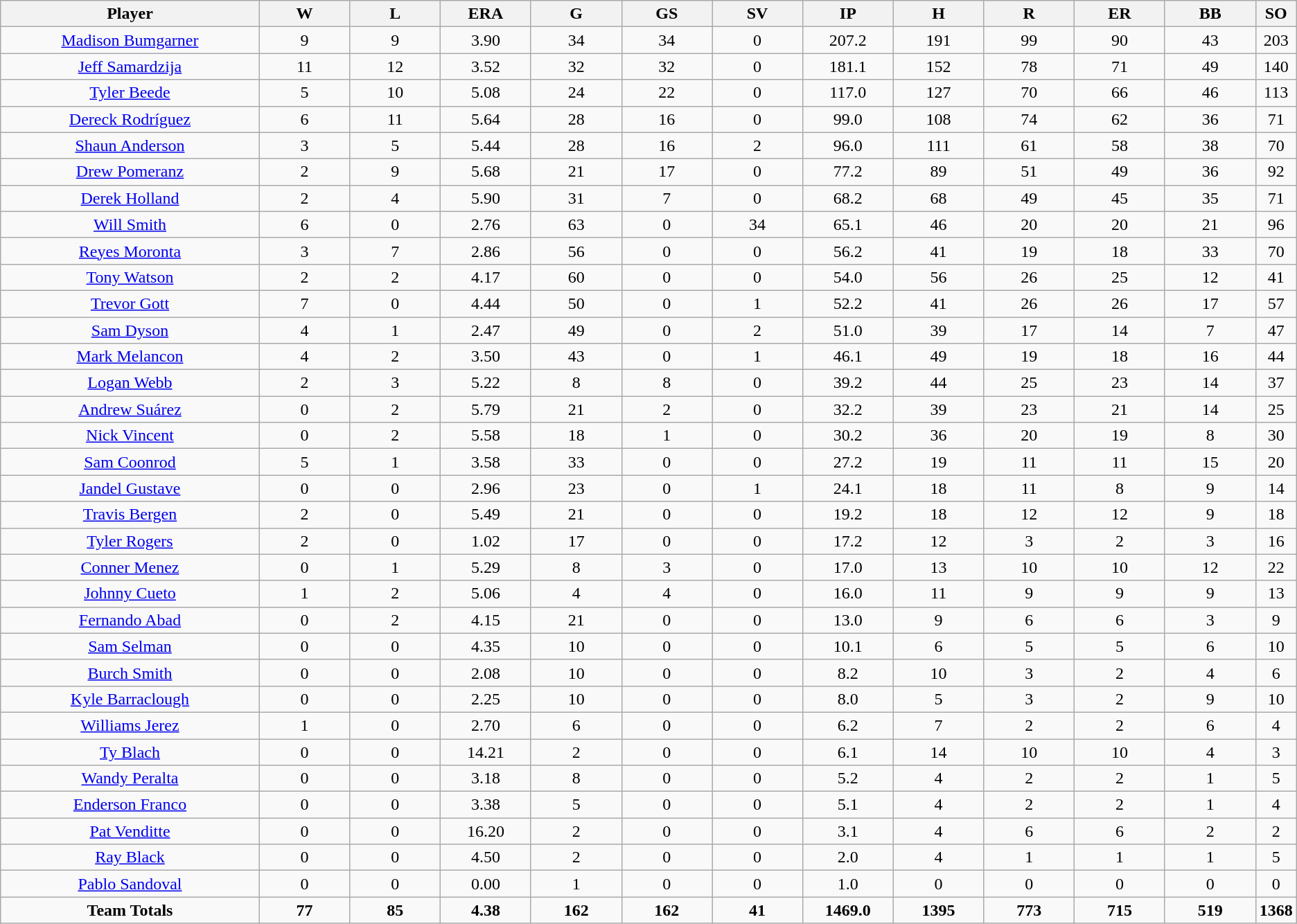<table class=wikitable style="text-align:center">
<tr>
<th bgcolor=#DDDDFF; width="20%">Player</th>
<th bgcolor=#DDDDFF; width="7%">W</th>
<th bgcolor=#DDDDFF; width="7%">L</th>
<th bgcolor=#DDDDFF; width="7%">ERA</th>
<th bgcolor=#DDDDFF; width="7%">G</th>
<th bgcolor=#DDDDFF; width="7%">GS</th>
<th bgcolor=#DDDDFF; width="7%">SV</th>
<th bgcolor=#DDDDFF; width="7%">IP</th>
<th bgcolor=#DDDDFF; width="7%">H</th>
<th bgcolor=#DDDDFF; width="7%">R</th>
<th bgcolor=#DDDDFF; width="7%">ER</th>
<th bgcolor=#DDDDFF; width="7%">BB</th>
<th bgcolor=#DDDDFF; width="7%">SO</th>
</tr>
<tr>
<td><a href='#'>Madison Bumgarner</a></td>
<td>9</td>
<td>9</td>
<td>3.90</td>
<td>34</td>
<td>34</td>
<td>0</td>
<td>207.2</td>
<td>191</td>
<td>99</td>
<td>90</td>
<td>43</td>
<td>203</td>
</tr>
<tr>
<td><a href='#'>Jeff Samardzija</a></td>
<td>11</td>
<td>12</td>
<td>3.52</td>
<td>32</td>
<td>32</td>
<td>0</td>
<td>181.1</td>
<td>152</td>
<td>78</td>
<td>71</td>
<td>49</td>
<td>140</td>
</tr>
<tr>
<td><a href='#'>Tyler Beede</a></td>
<td>5</td>
<td>10</td>
<td>5.08</td>
<td>24</td>
<td>22</td>
<td>0</td>
<td>117.0</td>
<td>127</td>
<td>70</td>
<td>66</td>
<td>46</td>
<td>113</td>
</tr>
<tr>
<td><a href='#'>Dereck Rodríguez</a></td>
<td>6</td>
<td>11</td>
<td>5.64</td>
<td>28</td>
<td>16</td>
<td>0</td>
<td>99.0</td>
<td>108</td>
<td>74</td>
<td>62</td>
<td>36</td>
<td>71</td>
</tr>
<tr>
<td><a href='#'>Shaun Anderson</a></td>
<td>3</td>
<td>5</td>
<td>5.44</td>
<td>28</td>
<td>16</td>
<td>2</td>
<td>96.0</td>
<td>111</td>
<td>61</td>
<td>58</td>
<td>38</td>
<td>70</td>
</tr>
<tr>
<td><a href='#'>Drew Pomeranz</a></td>
<td>2</td>
<td>9</td>
<td>5.68</td>
<td>21</td>
<td>17</td>
<td>0</td>
<td>77.2</td>
<td>89</td>
<td>51</td>
<td>49</td>
<td>36</td>
<td>92</td>
</tr>
<tr>
<td><a href='#'>Derek Holland</a></td>
<td>2</td>
<td>4</td>
<td>5.90</td>
<td>31</td>
<td>7</td>
<td>0</td>
<td>68.2</td>
<td>68</td>
<td>49</td>
<td>45</td>
<td>35</td>
<td>71</td>
</tr>
<tr>
<td><a href='#'>Will Smith</a></td>
<td>6</td>
<td>0</td>
<td>2.76</td>
<td>63</td>
<td>0</td>
<td>34</td>
<td>65.1</td>
<td>46</td>
<td>20</td>
<td>20</td>
<td>21</td>
<td>96</td>
</tr>
<tr>
<td><a href='#'>Reyes Moronta</a></td>
<td>3</td>
<td>7</td>
<td>2.86</td>
<td>56</td>
<td>0</td>
<td>0</td>
<td>56.2</td>
<td>41</td>
<td>19</td>
<td>18</td>
<td>33</td>
<td>70</td>
</tr>
<tr>
<td><a href='#'>Tony Watson</a></td>
<td>2</td>
<td>2</td>
<td>4.17</td>
<td>60</td>
<td>0</td>
<td>0</td>
<td>54.0</td>
<td>56</td>
<td>26</td>
<td>25</td>
<td>12</td>
<td>41</td>
</tr>
<tr>
<td><a href='#'>Trevor Gott</a></td>
<td>7</td>
<td>0</td>
<td>4.44</td>
<td>50</td>
<td>0</td>
<td>1</td>
<td>52.2</td>
<td>41</td>
<td>26</td>
<td>26</td>
<td>17</td>
<td>57</td>
</tr>
<tr>
<td><a href='#'>Sam Dyson</a></td>
<td>4</td>
<td>1</td>
<td>2.47</td>
<td>49</td>
<td>0</td>
<td>2</td>
<td>51.0</td>
<td>39</td>
<td>17</td>
<td>14</td>
<td>7</td>
<td>47</td>
</tr>
<tr>
<td><a href='#'>Mark Melancon</a></td>
<td>4</td>
<td>2</td>
<td>3.50</td>
<td>43</td>
<td>0</td>
<td>1</td>
<td>46.1</td>
<td>49</td>
<td>19</td>
<td>18</td>
<td>16</td>
<td>44</td>
</tr>
<tr>
<td><a href='#'>Logan Webb</a></td>
<td>2</td>
<td>3</td>
<td>5.22</td>
<td>8</td>
<td>8</td>
<td>0</td>
<td>39.2</td>
<td>44</td>
<td>25</td>
<td>23</td>
<td>14</td>
<td>37</td>
</tr>
<tr>
<td><a href='#'>Andrew Suárez</a></td>
<td>0</td>
<td>2</td>
<td>5.79</td>
<td>21</td>
<td>2</td>
<td>0</td>
<td>32.2</td>
<td>39</td>
<td>23</td>
<td>21</td>
<td>14</td>
<td>25</td>
</tr>
<tr>
<td><a href='#'>Nick Vincent</a></td>
<td>0</td>
<td>2</td>
<td>5.58</td>
<td>18</td>
<td>1</td>
<td>0</td>
<td>30.2</td>
<td>36</td>
<td>20</td>
<td>19</td>
<td>8</td>
<td>30</td>
</tr>
<tr>
<td><a href='#'>Sam Coonrod</a></td>
<td>5</td>
<td>1</td>
<td>3.58</td>
<td>33</td>
<td>0</td>
<td>0</td>
<td>27.2</td>
<td>19</td>
<td>11</td>
<td>11</td>
<td>15</td>
<td>20</td>
</tr>
<tr>
<td><a href='#'>Jandel Gustave</a></td>
<td>0</td>
<td>0</td>
<td>2.96</td>
<td>23</td>
<td>0</td>
<td>1</td>
<td>24.1</td>
<td>18</td>
<td>11</td>
<td>8</td>
<td>9</td>
<td>14</td>
</tr>
<tr>
<td><a href='#'>Travis Bergen</a></td>
<td>2</td>
<td>0</td>
<td>5.49</td>
<td>21</td>
<td>0</td>
<td>0</td>
<td>19.2</td>
<td>18</td>
<td>12</td>
<td>12</td>
<td>9</td>
<td>18</td>
</tr>
<tr>
<td><a href='#'>Tyler Rogers</a></td>
<td>2</td>
<td>0</td>
<td>1.02</td>
<td>17</td>
<td>0</td>
<td>0</td>
<td>17.2</td>
<td>12</td>
<td>3</td>
<td>2</td>
<td>3</td>
<td>16</td>
</tr>
<tr>
<td><a href='#'>Conner Menez</a></td>
<td>0</td>
<td>1</td>
<td>5.29</td>
<td>8</td>
<td>3</td>
<td>0</td>
<td>17.0</td>
<td>13</td>
<td>10</td>
<td>10</td>
<td>12</td>
<td>22</td>
</tr>
<tr>
<td><a href='#'>Johnny Cueto</a></td>
<td>1</td>
<td>2</td>
<td>5.06</td>
<td>4</td>
<td>4</td>
<td>0</td>
<td>16.0</td>
<td>11</td>
<td>9</td>
<td>9</td>
<td>9</td>
<td>13</td>
</tr>
<tr>
<td><a href='#'>Fernando Abad</a></td>
<td>0</td>
<td>2</td>
<td>4.15</td>
<td>21</td>
<td>0</td>
<td>0</td>
<td>13.0</td>
<td>9</td>
<td>6</td>
<td>6</td>
<td>3</td>
<td>9</td>
</tr>
<tr>
<td><a href='#'>Sam Selman</a></td>
<td>0</td>
<td>0</td>
<td>4.35</td>
<td>10</td>
<td>0</td>
<td>0</td>
<td>10.1</td>
<td>6</td>
<td>5</td>
<td>5</td>
<td>6</td>
<td>10</td>
</tr>
<tr>
<td><a href='#'>Burch Smith</a></td>
<td>0</td>
<td>0</td>
<td>2.08</td>
<td>10</td>
<td>0</td>
<td>0</td>
<td>8.2</td>
<td>10</td>
<td>3</td>
<td>2</td>
<td>4</td>
<td>6</td>
</tr>
<tr>
<td><a href='#'>Kyle Barraclough</a></td>
<td>0</td>
<td>0</td>
<td>2.25</td>
<td>10</td>
<td>0</td>
<td>0</td>
<td>8.0</td>
<td>5</td>
<td>3</td>
<td>2</td>
<td>9</td>
<td>10</td>
</tr>
<tr>
<td><a href='#'>Williams Jerez</a></td>
<td>1</td>
<td>0</td>
<td>2.70</td>
<td>6</td>
<td>0</td>
<td>0</td>
<td>6.2</td>
<td>7</td>
<td>2</td>
<td>2</td>
<td>6</td>
<td>4</td>
</tr>
<tr>
<td><a href='#'>Ty Blach</a></td>
<td>0</td>
<td>0</td>
<td>14.21</td>
<td>2</td>
<td>0</td>
<td>0</td>
<td>6.1</td>
<td>14</td>
<td>10</td>
<td>10</td>
<td>4</td>
<td>3</td>
</tr>
<tr>
<td><a href='#'>Wandy Peralta</a></td>
<td>0</td>
<td>0</td>
<td>3.18</td>
<td>8</td>
<td>0</td>
<td>0</td>
<td>5.2</td>
<td>4</td>
<td>2</td>
<td>2</td>
<td>1</td>
<td>5</td>
</tr>
<tr>
<td><a href='#'>Enderson Franco</a></td>
<td>0</td>
<td>0</td>
<td>3.38</td>
<td>5</td>
<td>0</td>
<td>0</td>
<td>5.1</td>
<td>4</td>
<td>2</td>
<td>2</td>
<td>1</td>
<td>4</td>
</tr>
<tr>
<td><a href='#'>Pat Venditte</a></td>
<td>0</td>
<td>0</td>
<td>16.20</td>
<td>2</td>
<td>0</td>
<td>0</td>
<td>3.1</td>
<td>4</td>
<td>6</td>
<td>6</td>
<td>2</td>
<td>2</td>
</tr>
<tr>
<td><a href='#'>Ray Black</a></td>
<td>0</td>
<td>0</td>
<td>4.50</td>
<td>2</td>
<td>0</td>
<td>0</td>
<td>2.0</td>
<td>4</td>
<td>1</td>
<td>1</td>
<td>1</td>
<td>5</td>
</tr>
<tr>
<td><a href='#'>Pablo Sandoval</a></td>
<td>0</td>
<td>0</td>
<td>0.00</td>
<td>1</td>
<td>0</td>
<td>0</td>
<td>1.0</td>
<td>0</td>
<td>0</td>
<td>0</td>
<td>0</td>
<td>0</td>
</tr>
<tr>
<td><strong>Team Totals</strong></td>
<td><strong>77</strong></td>
<td><strong>85</strong></td>
<td><strong>4.38</strong></td>
<td><strong>162</strong></td>
<td><strong>162</strong></td>
<td><strong>41</strong></td>
<td><strong>1469.0</strong></td>
<td><strong>1395</strong></td>
<td><strong>773</strong></td>
<td><strong>715</strong></td>
<td><strong>519</strong></td>
<td><strong>1368</strong></td>
</tr>
</table>
